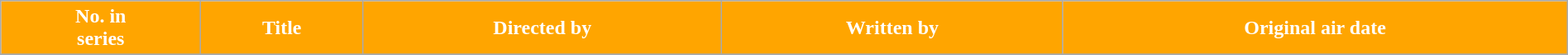<table class="wikitable plainrowheaders" style="width: 100%; margin-right: 0;">
<tr>
<th style="background-color: #FFA500; color: #ffffff;">No. in<br>series</th>
<th style="background-color: #FFA500; color: #ffffff;">Title</th>
<th style="background-color: #FFA500; color: #ffffff;">Directed by</th>
<th style="background-color: #FFA500; color: #ffffff;">Written by</th>
<th style="background-color: #FFA500; color: #ffffff;">Original air date</th>
</tr>
<tr>
</tr>
</table>
